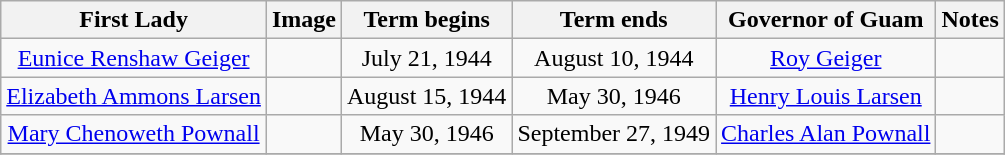<table class="wikitable" style="text-align:center">
<tr>
<th>First Lady</th>
<th>Image</th>
<th>Term begins</th>
<th>Term ends</th>
<th>Governor of Guam</th>
<th>Notes</th>
</tr>
<tr>
<td><a href='#'>Eunice Renshaw Geiger</a></td>
<td></td>
<td>July 21, 1944</td>
<td>August 10, 1944</td>
<td><a href='#'>Roy Geiger</a></td>
<td></td>
</tr>
<tr>
<td><a href='#'>Elizabeth Ammons Larsen</a></td>
<td></td>
<td>August 15, 1944</td>
<td>May 30, 1946</td>
<td><a href='#'>Henry Louis Larsen</a></td>
<td></td>
</tr>
<tr>
<td><a href='#'>Mary Chenoweth Pownall</a></td>
<td></td>
<td>May 30, 1946</td>
<td>September 27, 1949</td>
<td><a href='#'>Charles Alan Pownall</a></td>
<td></td>
</tr>
<tr>
</tr>
</table>
